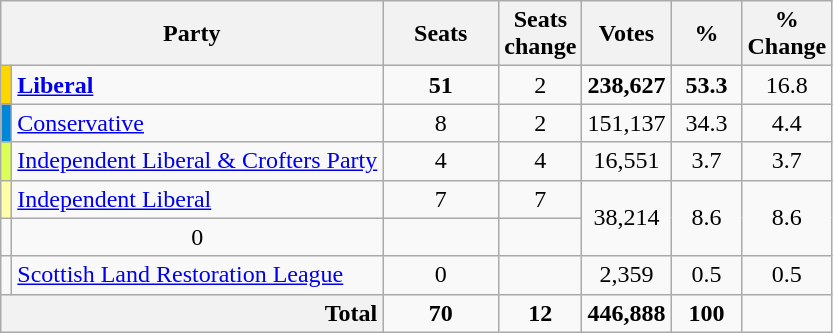<table class="wikitable sortable">
<tr>
<th style="width:100px" colspan=2>Party</th>
<th style="width:70px;">Seats</th>
<th style="width:40px;">Seats change</th>
<th style="width:40px;">Votes</th>
<th style="width:40px;">%</th>
<th style="width:40px;">% Change</th>
</tr>
<tr>
<td bgcolor="#FFD700"></td>
<td><strong><a href='#'>Liberal</a></strong></td>
<td align=center><strong>51</strong></td>
<td align=center> 2</td>
<td align=center><strong>238,627</strong></td>
<td align=center><strong>53.3</strong></td>
<td align=center> 16.8</td>
</tr>
<tr>
<td bgcolor="#0087DC"></td>
<td><a href='#'>Conservative</a></td>
<td align=center>8</td>
<td align=center> 2</td>
<td align=center>151,137</td>
<td align=center>34.3</td>
<td align=center> 4.4</td>
</tr>
<tr>
<td bgcolor="#DDFF55"></td>
<td><a href='#'>Independent Liberal & Crofters Party</a></td>
<td align=center>4</td>
<td align=center> 4</td>
<td align=center>16,551</td>
<td align=center>3.7</td>
<td align=center> 3.7</td>
</tr>
<tr>
<td bgcolor=#FFFFAA></td>
<td><a href='#'>Independent Liberal</a></td>
<td align=center>7</td>
<td align=center> 7</td>
<td align=center rowspan=2>38,214</td>
<td align=center rowspan=2>8.6</td>
<td align=center rowspan=2> 8.6</td>
</tr>
<tr>
<td></td>
<td align=center>0</td>
<td align=center></td>
</tr>
<tr>
<td bgcolor=""></td>
<td><a href='#'>Scottish Land Restoration League</a></td>
<td align=center>0</td>
<td align=center></td>
<td align=center>2,359</td>
<td align=center>0.5</td>
<td align=center> 0.5</td>
</tr>
<tr>
<th colspan=2 style=text-align:right>Total</th>
<td align=center><strong>70</strong></td>
<td align=center><strong> 12</strong></td>
<td align=center><strong>446,888</strong></td>
<td align=center><strong>100</strong></td>
<td align=center></td>
</tr>
</table>
